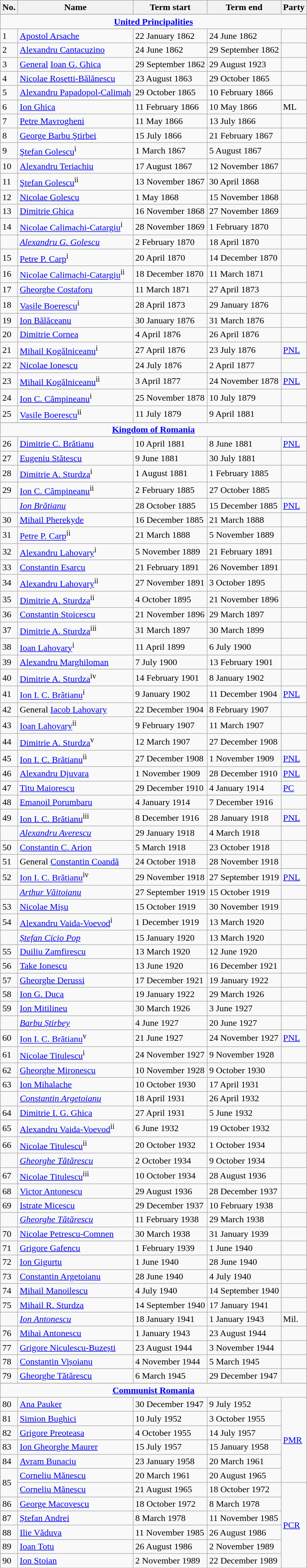<table class="wikitable">
<tr>
<th>No.</th>
<th>Name</th>
<th>Term start</th>
<th>Term end</th>
<th>Party</th>
</tr>
<tr>
</tr>
<tr align=left>
<td align=center colspan=9><strong><a href='#'>United Principalities</a></strong></td>
</tr>
<tr>
<td>1</td>
<td><a href='#'>Apostol Arsache</a></td>
<td>22 January 1862</td>
<td>24 June 1862</td>
<td></td>
</tr>
<tr>
<td>2</td>
<td><a href='#'>Alexandru Cantacuzino</a></td>
<td>24 June 1862</td>
<td>29 September 1862</td>
<td></td>
</tr>
<tr>
<td>3</td>
<td><a href='#'>General</a> <a href='#'>Ioan G. Ghica</a></td>
<td>29 September 1862</td>
<td>29 August 1923</td>
<td></td>
</tr>
<tr>
<td>4</td>
<td><a href='#'>Nicolae Rosetti-Bălănescu</a></td>
<td>23 August 1863</td>
<td>29 October 1865</td>
<td></td>
</tr>
<tr>
<td>5</td>
<td><a href='#'>Alexandru Papadopol-Calimah</a></td>
<td>29 October 1865</td>
<td>10 February 1866</td>
<td></td>
</tr>
<tr>
<td>6</td>
<td><a href='#'>Ion Ghica</a></td>
<td>11 February 1866</td>
<td>10 May 1866</td>
<td>ML</td>
</tr>
<tr>
<td>7</td>
<td><a href='#'>Petre Mavrogheni</a></td>
<td>11 May 1866</td>
<td>13 July 1866</td>
<td></td>
</tr>
<tr>
<td>8</td>
<td><a href='#'>George Barbu Ştirbei</a></td>
<td>15 July 1866</td>
<td>21 February 1867</td>
<td></td>
</tr>
<tr>
<td>9</td>
<td><a href='#'>Ştefan Golescu</a><sup>i</sup></td>
<td>1 March 1867</td>
<td>5 August 1867</td>
<td></td>
</tr>
<tr>
<td>10</td>
<td><a href='#'>Alexandru Teriachiu</a></td>
<td>17 August 1867</td>
<td>12 November 1867</td>
<td></td>
</tr>
<tr>
<td>11</td>
<td><a href='#'>Ştefan Golescu</a><sup>ii</sup></td>
<td>13 November 1867</td>
<td>30 April 1868</td>
<td></td>
</tr>
<tr>
<td>12</td>
<td><a href='#'>Nicolae Golescu</a></td>
<td>1 May 1868</td>
<td>15 November 1868</td>
<td></td>
</tr>
<tr>
<td>13</td>
<td><a href='#'>Dimitrie Ghica</a></td>
<td>16 November 1868</td>
<td>27 November 1869</td>
<td></td>
</tr>
<tr>
<td>14</td>
<td><a href='#'>Nicolae Calimachi-Catargiu</a><sup>i</sup></td>
<td>28 November 1869</td>
<td>1 February 1870</td>
<td></td>
</tr>
<tr>
<td></td>
<td><em><a href='#'>Alexandru G. Golescu</a></em></td>
<td>2 February 1870</td>
<td>18 April 1870</td>
<td></td>
</tr>
<tr>
<td>15</td>
<td><a href='#'>Petre P. Carp</a><sup>i</sup></td>
<td>20 April 1870</td>
<td>14 December 1870</td>
<td></td>
</tr>
<tr>
<td>16</td>
<td><a href='#'>Nicolae Calimachi-Catargiu</a><sup>ii</sup></td>
<td>18 December 1870</td>
<td>11 March 1871</td>
<td></td>
</tr>
<tr>
<td>17</td>
<td><a href='#'>Gheorghe Costaforu</a></td>
<td>11 March 1871</td>
<td>27 April 1873</td>
<td></td>
</tr>
<tr>
<td>18</td>
<td><a href='#'>Vasile Boerescu</a><sup>i</sup></td>
<td>28 April 1873</td>
<td>29 January 1876</td>
<td></td>
</tr>
<tr>
<td>19</td>
<td><a href='#'>Ion Bălăceanu</a></td>
<td>30 January 1876</td>
<td>31 March 1876</td>
<td></td>
</tr>
<tr>
<td>20</td>
<td><a href='#'>Dimitrie Cornea</a></td>
<td>4 April 1876</td>
<td>26 April 1876</td>
<td></td>
</tr>
<tr>
<td>21</td>
<td><a href='#'>Mihail Kogălniceanu</a><sup>i</sup></td>
<td>27 April 1876</td>
<td>23 July 1876</td>
<td><a href='#'>PNL</a></td>
</tr>
<tr>
<td>22</td>
<td><a href='#'>Nicolae Ionescu</a></td>
<td>24 July 1876</td>
<td>2 April 1877</td>
<td></td>
</tr>
<tr>
<td>23</td>
<td><a href='#'>Mihail Kogălniceanu</a><sup>ii</sup></td>
<td>3 April 1877</td>
<td>24 November 1878</td>
<td><a href='#'>PNL</a></td>
</tr>
<tr>
<td>24</td>
<td><a href='#'>Ion C. Câmpineanu</a><sup>i</sup></td>
<td>25 November 1878</td>
<td>10 July 1879</td>
<td></td>
</tr>
<tr>
<td>25</td>
<td><a href='#'>Vasile Boerescu</a><sup>ii</sup></td>
<td>11 July 1879</td>
<td>9 April 1881</td>
<td></td>
</tr>
<tr>
</tr>
<tr align=left>
<td align=center colspan=9><strong><a href='#'>Kingdom of Romania</a></strong></td>
</tr>
<tr>
<td>26</td>
<td><a href='#'>Dimitrie C. Brătianu</a></td>
<td>10 April 1881</td>
<td>8 June 1881</td>
<td><a href='#'>PNL</a></td>
</tr>
<tr>
<td>27</td>
<td><a href='#'>Eugeniu Stătescu</a></td>
<td>9 June 1881</td>
<td>30 July 1881</td>
<td></td>
</tr>
<tr>
<td>28</td>
<td><a href='#'>Dimitrie A. Sturdza</a><sup>i</sup></td>
<td>1 August 1881</td>
<td>1 February 1885</td>
<td></td>
</tr>
<tr>
<td>29</td>
<td><a href='#'>Ion C. Câmpineanu</a><sup>ii</sup></td>
<td>2 February 1885</td>
<td>27 October 1885</td>
<td></td>
</tr>
<tr>
<td></td>
<td><em><a href='#'>Ion Brătianu</a></em></td>
<td>28 October 1885</td>
<td>15 December 1885</td>
<td><a href='#'>PNL</a></td>
</tr>
<tr>
<td>30</td>
<td><a href='#'>Mihail Pherekyde</a></td>
<td>16 December 1885</td>
<td>21 March 1888</td>
<td></td>
</tr>
<tr>
<td>31</td>
<td><a href='#'>Petre P. Carp</a><sup>ii</sup></td>
<td>21 March 1888</td>
<td>5 November 1889</td>
<td></td>
</tr>
<tr>
<td>32</td>
<td><a href='#'>Alexandru Lahovary</a><sup>i</sup></td>
<td>5 November 1889</td>
<td>21 February 1891</td>
<td></td>
</tr>
<tr>
<td>33</td>
<td><a href='#'>Constantin Esarcu</a></td>
<td>21 February 1891</td>
<td>26 November 1891</td>
<td></td>
</tr>
<tr>
<td>34</td>
<td><a href='#'>Alexandru Lahovary</a><sup>ii</sup></td>
<td>27 November 1891</td>
<td>3 October 1895</td>
<td></td>
</tr>
<tr>
<td>35</td>
<td><a href='#'>Dimitrie A. Sturdza</a><sup>ii</sup></td>
<td>4 October 1895</td>
<td>21 November 1896</td>
<td></td>
</tr>
<tr>
<td>36</td>
<td><a href='#'>Constantin Stoicescu</a></td>
<td>21 November 1896</td>
<td>29 March 1897</td>
<td></td>
</tr>
<tr>
<td>37</td>
<td><a href='#'>Dimitrie A. Sturdza</a><sup>iii</sup></td>
<td>31 March 1897</td>
<td>30 March 1899</td>
<td></td>
</tr>
<tr>
<td>38</td>
<td><a href='#'>Ioan Lahovary</a><sup>i</sup></td>
<td>11 April 1899</td>
<td>6 July 1900</td>
<td></td>
</tr>
<tr>
<td>39</td>
<td><a href='#'>Alexandru Marghiloman</a></td>
<td>7 July 1900</td>
<td>13 February 1901</td>
<td></td>
</tr>
<tr>
<td>40</td>
<td><a href='#'>Dimitrie A. Sturdza</a><sup>iv</sup></td>
<td>14 February 1901</td>
<td>8 January 1902</td>
<td></td>
</tr>
<tr>
<td>41</td>
<td><a href='#'>Ion I. C. Brătianu</a><sup>i</sup></td>
<td>9 January 1902</td>
<td>11 December 1904</td>
<td><a href='#'>PNL</a></td>
</tr>
<tr>
<td>42</td>
<td>General <a href='#'>Iacob Lahovary</a></td>
<td>22 December 1904</td>
<td>8 February 1907</td>
<td></td>
</tr>
<tr>
<td>43</td>
<td><a href='#'>Ioan Lahovary</a><sup>ii</sup></td>
<td>9 February 1907</td>
<td>11 March 1907</td>
<td></td>
</tr>
<tr>
<td>44</td>
<td><a href='#'>Dimitrie A. Sturdza</a><sup>v</sup></td>
<td>12 March 1907</td>
<td>27 December 1908</td>
<td></td>
</tr>
<tr>
<td>45</td>
<td><a href='#'>Ion I. C. Brătianu</a><sup>ii</sup></td>
<td>27 December 1908</td>
<td>1 November 1909</td>
<td><a href='#'>PNL</a></td>
</tr>
<tr>
<td>46</td>
<td><a href='#'>Alexandru Djuvara</a></td>
<td>1 November 1909</td>
<td>28 December 1910</td>
<td><a href='#'>PNL</a></td>
</tr>
<tr>
<td>47</td>
<td><a href='#'>Titu Maiorescu</a></td>
<td>29 December 1910</td>
<td>4 January 1914</td>
<td><a href='#'>PC</a></td>
</tr>
<tr>
<td>48</td>
<td><a href='#'>Emanoil Porumbaru</a></td>
<td>4 January 1914</td>
<td>7 December 1916</td>
<td></td>
</tr>
<tr>
<td>49</td>
<td><a href='#'>Ion I. C. Brătianu</a><sup>iii</sup></td>
<td>8 December 1916</td>
<td>28 January 1918</td>
<td><a href='#'>PNL</a></td>
</tr>
<tr>
<td></td>
<td><em><a href='#'>Alexandru Averescu</a></em></td>
<td>29 January 1918</td>
<td>4 March 1918</td>
<td></td>
</tr>
<tr>
<td>50</td>
<td><a href='#'>Constantin C. Arion</a></td>
<td>5 March 1918</td>
<td>23 October 1918</td>
<td></td>
</tr>
<tr>
<td>51</td>
<td>General <a href='#'>Constantin Coandă</a></td>
<td>24 October 1918</td>
<td>28 November 1918</td>
<td></td>
</tr>
<tr>
<td>52</td>
<td><a href='#'>Ion I. C. Brătianu</a><sup>iv</sup></td>
<td>29 November 1918</td>
<td>27 September 1919</td>
<td><a href='#'>PNL</a></td>
</tr>
<tr>
<td></td>
<td><em><a href='#'>Arthur Văitoianu</a></em></td>
<td>27 September 1919</td>
<td>15 October 1919</td>
<td></td>
</tr>
<tr>
<td>53</td>
<td><a href='#'>Nicolae Mișu</a></td>
<td>15 October 1919</td>
<td>30 November 1919</td>
<td></td>
</tr>
<tr>
<td>54</td>
<td><a href='#'>Alexandru Vaida-Voevod</a><sup>i</sup></td>
<td>1 December 1919</td>
<td>13 March 1920</td>
<td></td>
</tr>
<tr>
<td></td>
<td><em><a href='#'>Ștefan Cicio Pop</a></em></td>
<td>15 January 1920</td>
<td>13 March 1920</td>
<td></td>
</tr>
<tr>
<td>55</td>
<td><a href='#'>Duiliu Zamfirescu</a></td>
<td>13 March 1920</td>
<td>12 June 1920</td>
<td></td>
</tr>
<tr>
<td>56</td>
<td><a href='#'>Take Ionescu</a></td>
<td>13 June 1920</td>
<td>16 December 1921</td>
<td></td>
</tr>
<tr>
<td>57</td>
<td><a href='#'>Gheorghe Derussi</a></td>
<td>17 December 1921</td>
<td>19 January 1922</td>
<td></td>
</tr>
<tr>
<td>58</td>
<td><a href='#'>Ion G. Duca</a></td>
<td>19 January 1922</td>
<td>29 March 1926</td>
<td></td>
</tr>
<tr>
<td>59</td>
<td><a href='#'>Ion Mitilineu</a></td>
<td>30 March 1926</td>
<td>3 June 1927</td>
<td></td>
</tr>
<tr>
<td></td>
<td><em><a href='#'>Barbu Știrbey</a></em></td>
<td>4 June 1927</td>
<td>20 June 1927</td>
<td></td>
</tr>
<tr>
<td>60</td>
<td><a href='#'>Ion I. C. Brătianu</a><sup>v</sup></td>
<td>21 June 1927</td>
<td>24 November 1927</td>
<td><a href='#'>PNL</a></td>
</tr>
<tr>
<td>61</td>
<td><a href='#'>Nicolae Titulescu</a><sup>i</sup></td>
<td>24 November 1927</td>
<td>9 November 1928</td>
<td></td>
</tr>
<tr>
<td>62</td>
<td><a href='#'>Gheorghe Mironescu</a></td>
<td>10 November 1928</td>
<td>9 October 1930</td>
<td></td>
</tr>
<tr>
<td>63</td>
<td><a href='#'>Ion Mihalache</a></td>
<td>10 October 1930</td>
<td>17 April 1931</td>
<td></td>
</tr>
<tr>
<td></td>
<td><em><a href='#'>Constantin Argetoianu</a></em></td>
<td>18 April 1931</td>
<td>26 April 1932</td>
<td></td>
</tr>
<tr>
<td>64</td>
<td><a href='#'>Dimitrie I. G. Ghica</a></td>
<td>27 April 1931</td>
<td>5 June 1932</td>
<td></td>
</tr>
<tr>
<td>65</td>
<td><a href='#'>Alexandru Vaida-Voevod</a><sup>ii</sup></td>
<td>6 June 1932</td>
<td>19 October 1932</td>
<td></td>
</tr>
<tr>
<td>66</td>
<td><a href='#'>Nicolae Titulescu</a><sup>ii</sup></td>
<td>20 October 1932</td>
<td>1 October 1934</td>
<td></td>
</tr>
<tr>
<td></td>
<td><em><a href='#'>Gheorghe Tătărescu</a></em></td>
<td>2 October 1934</td>
<td>9 October 1934</td>
<td></td>
</tr>
<tr>
<td>67</td>
<td><a href='#'>Nicolae Titulescu</a><sup>iii</sup></td>
<td>10 October 1934</td>
<td>28 August 1936</td>
<td></td>
</tr>
<tr>
<td>68</td>
<td><a href='#'>Victor Antonescu</a></td>
<td>29 August 1936</td>
<td>28 December 1937</td>
<td></td>
</tr>
<tr>
<td>69</td>
<td><a href='#'>Istrate Micescu</a></td>
<td>29 December 1937</td>
<td>10 February 1938</td>
<td></td>
</tr>
<tr>
<td></td>
<td><em><a href='#'>Gheorghe Tătărescu</a></em></td>
<td>11 February 1938</td>
<td>29 March 1938</td>
<td></td>
</tr>
<tr>
<td>70</td>
<td><a href='#'>Nicolae Petrescu-Comnen</a></td>
<td>30 March 1938</td>
<td>31 January 1939</td>
<td></td>
</tr>
<tr>
<td>71</td>
<td><a href='#'>Grigore Gafencu</a></td>
<td>1 February 1939</td>
<td>1 June 1940</td>
<td></td>
</tr>
<tr>
<td>72</td>
<td><a href='#'>Ion Gigurtu</a></td>
<td>1 June 1940</td>
<td>28 June 1940</td>
<td></td>
</tr>
<tr>
<td>73</td>
<td><a href='#'>Constantin Argetoianu</a></td>
<td>28 June 1940</td>
<td>4 July 1940</td>
<td></td>
</tr>
<tr>
<td>74</td>
<td><a href='#'>Mihail Manoilescu</a></td>
<td>4 July 1940</td>
<td>14 September 1940</td>
<td></td>
</tr>
<tr>
<td>75</td>
<td><a href='#'>Mihail R. Sturdza</a></td>
<td>14 September 1940</td>
<td>17 January 1941</td>
<td></td>
</tr>
<tr>
<td></td>
<td><em><a href='#'>Ion Antonescu</a></em></td>
<td>18 January 1941</td>
<td>1 January 1943</td>
<td>Mil.</td>
</tr>
<tr>
<td>76</td>
<td><a href='#'>Mihai Antonescu</a></td>
<td>1 January 1943</td>
<td>23 August 1944</td>
<td></td>
</tr>
<tr>
<td>77</td>
<td><a href='#'>Grigore Niculescu-Buzești</a></td>
<td>23 August 1944</td>
<td>3 November 1944</td>
<td></td>
</tr>
<tr>
<td>78</td>
<td><a href='#'>Constantin Vișoianu</a></td>
<td>4 November 1944</td>
<td>5 March 1945</td>
<td></td>
</tr>
<tr>
<td>79</td>
<td><a href='#'>Gheorghe Tătărescu</a></td>
<td>6 March 1945</td>
<td>29 December 1947</td>
<td></td>
</tr>
<tr>
</tr>
<tr align=left>
<td align=center colspan=9><strong><a href='#'>Communist Romania</a></strong></td>
</tr>
<tr>
<td>80</td>
<td><a href='#'>Ana Pauker</a></td>
<td>30 December 1947</td>
<td>9 July 1952</td>
<td rowspan=6><a href='#'>PMR</a></td>
</tr>
<tr>
<td>81</td>
<td><a href='#'>Simion Bughici</a></td>
<td>10 July 1952</td>
<td>3 October 1955</td>
</tr>
<tr>
<td>82</td>
<td><a href='#'>Grigore Preoteasa</a></td>
<td>4 October 1955</td>
<td>14 July 1957</td>
</tr>
<tr>
<td>83</td>
<td><a href='#'>Ion Gheorghe Maurer</a></td>
<td>15 July 1957</td>
<td>15 January 1958</td>
</tr>
<tr>
<td>84</td>
<td><a href='#'>Avram Bunaciu</a></td>
<td>23 January 1958</td>
<td>20 March 1961</td>
</tr>
<tr>
<td rowspan="2">85</td>
<td><a href='#'>Corneliu Mănescu</a></td>
<td>20 March 1961</td>
<td>20 August 1965</td>
</tr>
<tr>
<td><a href='#'>Corneliu Mănescu</a></td>
<td>21 August 1965</td>
<td>18 October 1972</td>
<td rowspan=6><a href='#'>PCR</a></td>
</tr>
<tr>
<td>86</td>
<td><a href='#'>George Macovescu</a></td>
<td>18 October 1972</td>
<td>8 March 1978</td>
</tr>
<tr>
<td>87</td>
<td><a href='#'>Ștefan Andrei</a></td>
<td>8 March 1978</td>
<td>11 November 1985</td>
</tr>
<tr>
<td>88</td>
<td><a href='#'>Ilie Văduva</a></td>
<td>11 November 1985</td>
<td>26 August 1986</td>
</tr>
<tr>
<td>89</td>
<td><a href='#'>Ioan Totu</a></td>
<td>26 August 1986</td>
<td>2 November 1989</td>
</tr>
<tr>
<td>90</td>
<td><a href='#'>Ion Stoian</a></td>
<td>2 November 1989</td>
<td>22 December 1989</td>
</tr>
<tr>
</tr>
</table>
